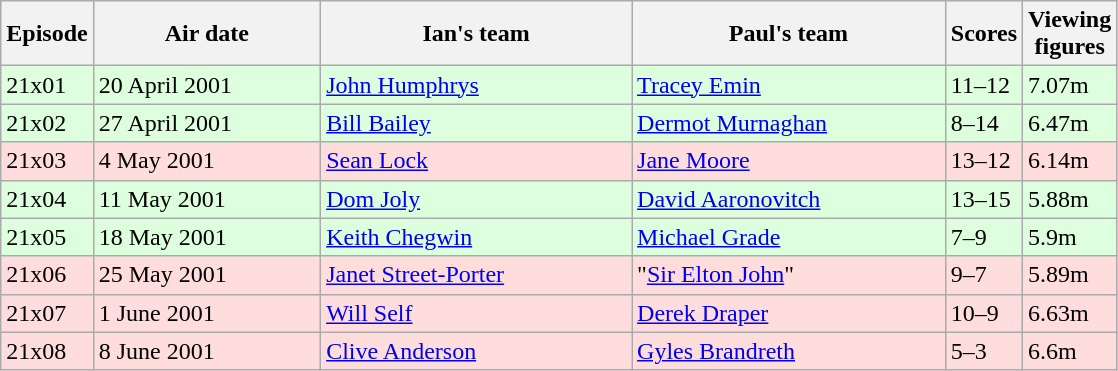<table class="wikitable" style="width:745px;">
<tr>
<th style="width:5%;">Episode</th>
<th style="width:23%;">Air date</th>
<th style="width:31%;">Ian's team</th>
<th style="width:31%;">Paul's team</th>
<th style="width:6%;">Scores</th>
<th style="width:120%;">Viewing figures</th>
</tr>
<tr style="background:#dfd;">
<td>21x01</td>
<td>20 April 2001</td>
<td><a href='#'>John Humphrys</a></td>
<td><a href='#'>Tracey Emin</a></td>
<td>11–12</td>
<td>7.07m</td>
</tr>
<tr style="background:#dfd;">
<td>21x02</td>
<td>27 April 2001</td>
<td><a href='#'>Bill Bailey</a></td>
<td><a href='#'>Dermot Murnaghan</a></td>
<td>8–14</td>
<td>6.47m</td>
</tr>
<tr style="background:#fdd;">
<td>21x03</td>
<td>4 May 2001</td>
<td><a href='#'>Sean Lock</a></td>
<td><a href='#'>Jane Moore</a></td>
<td>13–12</td>
<td>6.14m</td>
</tr>
<tr style="background:#dfd;">
<td>21x04</td>
<td>11 May 2001</td>
<td><a href='#'>Dom Joly</a></td>
<td><a href='#'>David Aaronovitch</a></td>
<td>13–15</td>
<td>5.88m</td>
</tr>
<tr style="background:#dfd;">
<td>21x05</td>
<td>18 May 2001</td>
<td><a href='#'>Keith Chegwin</a></td>
<td><a href='#'>Michael Grade</a></td>
<td>7–9</td>
<td>5.9m</td>
</tr>
<tr style="background:#fdd;">
<td>21x06</td>
<td>25 May 2001</td>
<td><a href='#'>Janet Street-Porter</a></td>
<td>"<a href='#'>Sir Elton John</a>"</td>
<td>9–7</td>
<td>5.89m</td>
</tr>
<tr style="background:#fdd;">
<td>21x07</td>
<td>1 June 2001</td>
<td><a href='#'>Will Self</a></td>
<td><a href='#'>Derek Draper</a></td>
<td>10–9</td>
<td>6.63m</td>
</tr>
<tr style="background:#fdd;">
<td>21x08</td>
<td>8 June 2001</td>
<td><a href='#'>Clive Anderson</a></td>
<td><a href='#'>Gyles Brandreth</a></td>
<td>5–3</td>
<td>6.6m</td>
</tr>
</table>
